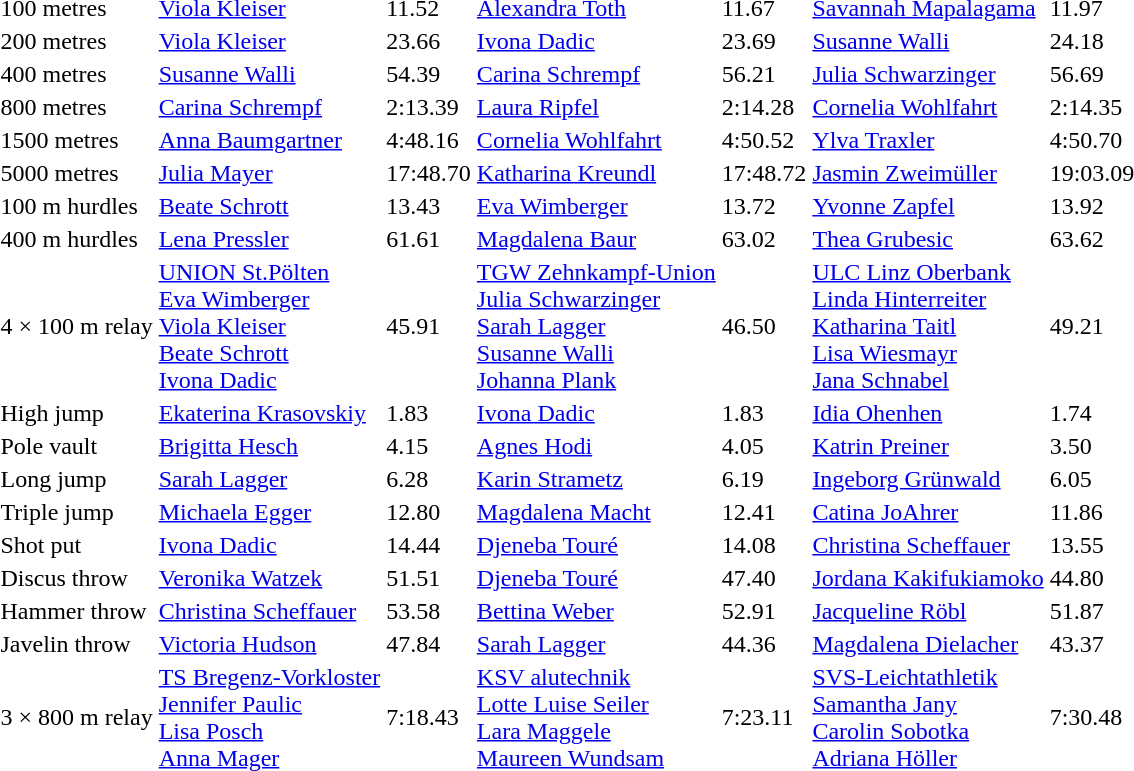<table>
<tr>
<td>100 metres</td>
<td><a href='#'>Viola Kleiser</a></td>
<td>11.52</td>
<td><a href='#'>Alexandra Toth</a></td>
<td>11.67</td>
<td><a href='#'>Savannah Mapalagama</a></td>
<td>11.97</td>
</tr>
<tr>
<td>200 metres</td>
<td><a href='#'>Viola Kleiser</a></td>
<td>23.66</td>
<td><a href='#'>Ivona Dadic</a></td>
<td>23.69</td>
<td><a href='#'>Susanne Walli</a></td>
<td>24.18</td>
</tr>
<tr>
<td>400 metres</td>
<td><a href='#'>Susanne Walli</a></td>
<td>54.39</td>
<td><a href='#'>Carina Schrempf</a></td>
<td>56.21</td>
<td><a href='#'>Julia Schwarzinger</a></td>
<td>56.69</td>
</tr>
<tr>
<td>800 metres</td>
<td><a href='#'>Carina Schrempf</a></td>
<td>2:13.39</td>
<td><a href='#'>Laura Ripfel</a></td>
<td>2:14.28</td>
<td><a href='#'>Cornelia Wohlfahrt</a></td>
<td>2:14.35</td>
</tr>
<tr>
<td>1500 metres</td>
<td><a href='#'>Anna Baumgartner</a></td>
<td>4:48.16</td>
<td><a href='#'>Cornelia Wohlfahrt</a></td>
<td>4:50.52</td>
<td><a href='#'>Ylva Traxler</a></td>
<td>4:50.70</td>
</tr>
<tr>
<td>5000 metres</td>
<td><a href='#'>Julia Mayer</a></td>
<td>17:48.70</td>
<td><a href='#'>Katharina Kreundl</a></td>
<td>17:48.72</td>
<td><a href='#'>Jasmin Zweimüller</a></td>
<td>19:03.09</td>
</tr>
<tr>
<td>100 m hurdles</td>
<td><a href='#'>Beate Schrott</a></td>
<td>13.43</td>
<td><a href='#'>Eva Wimberger</a></td>
<td>13.72</td>
<td><a href='#'>Yvonne Zapfel</a></td>
<td>13.92</td>
</tr>
<tr>
<td>400 m hurdles</td>
<td><a href='#'>Lena Pressler</a></td>
<td>61.61</td>
<td><a href='#'>Magdalena Baur</a></td>
<td>63.02</td>
<td><a href='#'>Thea Grubesic</a></td>
<td>63.62</td>
</tr>
<tr>
<td>4 × 100 m relay</td>
<td><a href='#'>UNION St.Pölten</a><br><a href='#'>Eva Wimberger</a><br><a href='#'>Viola Kleiser</a><br><a href='#'>Beate Schrott</a><br><a href='#'>Ivona Dadic</a></td>
<td>45.91</td>
<td><a href='#'>TGW Zehnkampf-Union</a><br><a href='#'>Julia Schwarzinger</a><br><a href='#'>Sarah Lagger</a><br><a href='#'>Susanne Walli</a><br><a href='#'>Johanna Plank</a></td>
<td>46.50</td>
<td><a href='#'>ULC Linz Oberbank</a><br><a href='#'>Linda Hinterreiter</a><br><a href='#'>Katharina Taitl</a><br><a href='#'>Lisa Wiesmayr</a><br><a href='#'>Jana Schnabel</a></td>
<td>49.21</td>
</tr>
<tr>
<td>High jump</td>
<td><a href='#'>Ekaterina Krasovskiy</a></td>
<td>1.83</td>
<td><a href='#'>Ivona Dadic</a></td>
<td>1.83</td>
<td><a href='#'>Idia Ohenhen</a></td>
<td>1.74</td>
</tr>
<tr>
<td>Pole vault</td>
<td><a href='#'>Brigitta Hesch</a></td>
<td>4.15</td>
<td><a href='#'>Agnes Hodi</a></td>
<td>4.05</td>
<td><a href='#'>Katrin Preiner</a></td>
<td>3.50</td>
</tr>
<tr>
<td>Long jump</td>
<td><a href='#'>Sarah Lagger</a></td>
<td>6.28</td>
<td><a href='#'>Karin Strametz</a></td>
<td>6.19</td>
<td><a href='#'>Ingeborg Grünwald</a></td>
<td>6.05</td>
</tr>
<tr>
<td>Triple jump</td>
<td><a href='#'>Michaela Egger</a></td>
<td>12.80</td>
<td><a href='#'>Magdalena Macht</a></td>
<td>12.41</td>
<td><a href='#'>Catina JoAhrer</a></td>
<td>11.86</td>
</tr>
<tr>
<td>Shot put</td>
<td><a href='#'>Ivona Dadic</a></td>
<td>14.44</td>
<td><a href='#'>Djeneba Touré</a></td>
<td>14.08</td>
<td><a href='#'>Christina Scheffauer</a></td>
<td>13.55</td>
</tr>
<tr>
<td>Discus throw</td>
<td><a href='#'>Veronika Watzek</a></td>
<td>51.51</td>
<td><a href='#'>Djeneba Touré</a></td>
<td>47.40</td>
<td><a href='#'>Jordana Kakifukiamoko</a></td>
<td>44.80</td>
</tr>
<tr>
<td>Hammer throw</td>
<td><a href='#'>Christina Scheffauer</a></td>
<td>53.58</td>
<td><a href='#'>Bettina Weber</a></td>
<td>52.91</td>
<td><a href='#'>Jacqueline Röbl</a></td>
<td>51.87</td>
</tr>
<tr>
<td>Javelin throw</td>
<td><a href='#'>Victoria Hudson</a></td>
<td>47.84</td>
<td><a href='#'>Sarah Lagger</a></td>
<td>44.36</td>
<td><a href='#'>Magdalena Dielacher</a></td>
<td>43.37</td>
</tr>
<tr>
<td>3 × 800 m relay</td>
<td><a href='#'>TS Bregenz-Vorkloster</a><br><a href='#'>Jennifer Paulic</a><br><a href='#'>Lisa Posch</a><br><a href='#'>Anna Mager</a></td>
<td>7:18.43</td>
<td><a href='#'>KSV alutechnik</a><br><a href='#'>Lotte Luise Seiler</a><br><a href='#'>Lara Maggele</a><br><a href='#'>Maureen Wundsam</a></td>
<td>7:23.11</td>
<td><a href='#'>SVS-Leichtathletik</a><br><a href='#'>Samantha Jany</a><br><a href='#'>Carolin Sobotka</a><br><a href='#'>Adriana Höller</a></td>
<td>7:30.48</td>
</tr>
</table>
